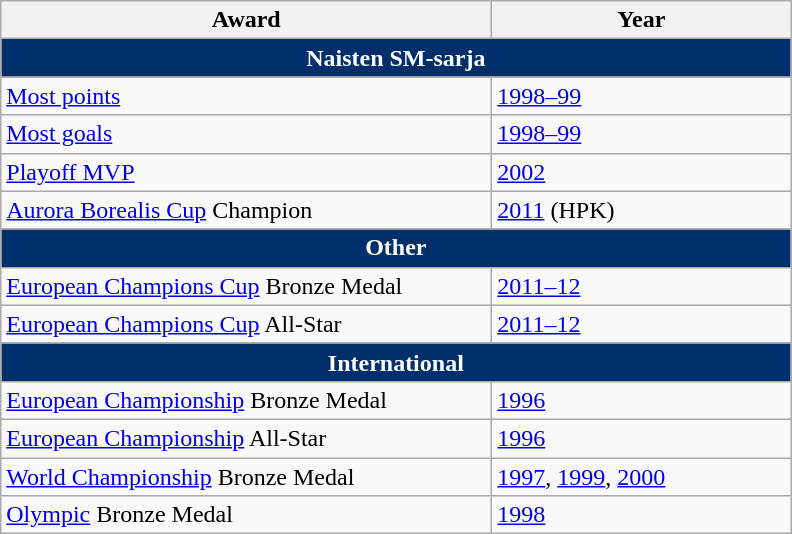<table class="wikitable">
<tr>
<th scope="col" style="width:20em">Award</th>
<th scope="col" style="width:12em">Year</th>
</tr>
<tr>
<th colspan="2" style="text-align:center; color:white; background:#002f6c"><strong>Naisten SM-sarja</strong></th>
</tr>
<tr>
<td><a href='#'>Most points</a></td>
<td><a href='#'>1998–99</a></td>
</tr>
<tr>
<td><a href='#'>Most goals</a></td>
<td><a href='#'>1998–99</a></td>
</tr>
<tr>
<td><a href='#'>Playoff MVP</a></td>
<td><a href='#'>2002</a></td>
</tr>
<tr>
<td><a href='#'>Aurora Borealis Cup</a> Champion</td>
<td><a href='#'>2011</a> (HPK)</td>
</tr>
<tr>
<th colspan="2" style="text-align:center; color:white; background:#002f6c">Other</th>
</tr>
<tr>
<td><a href='#'>European Champions Cup</a> Bronze Medal</td>
<td><a href='#'>2011–12</a></td>
</tr>
<tr>
<td><a href='#'>European Champions Cup</a> All-Star</td>
<td><a href='#'>2011–12</a></td>
</tr>
<tr>
<th colspan="2" style="text-align:center; color:white; background:#002f6c">International</th>
</tr>
<tr>
<td><a href='#'>European Championship</a> Bronze Medal</td>
<td><a href='#'>1996</a></td>
</tr>
<tr>
<td><a href='#'>European Championship</a> All-Star</td>
<td><a href='#'>1996</a></td>
</tr>
<tr>
<td><a href='#'>World Championship</a> Bronze Medal</td>
<td><a href='#'>1997</a>, <a href='#'>1999</a>, <a href='#'>2000</a></td>
</tr>
<tr>
<td><a href='#'>Olympic</a> Bronze Medal</td>
<td><a href='#'>1998</a></td>
</tr>
</table>
